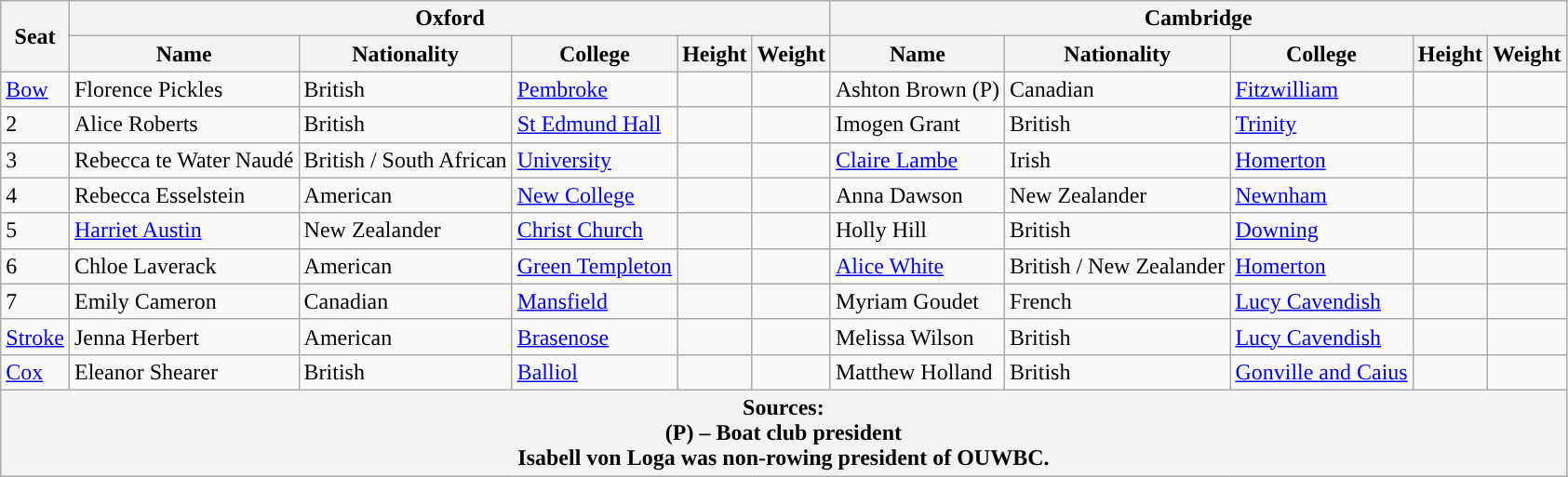<table class="wikitable">
<tr>
<th rowspan="2" scope="col">Seat</th>
<th colspan="5" scope="col">Oxford <br> </th>
<th colspan="5" scope="col">Cambridge <br> </th>
</tr>
<tr>
<th>Name</th>
<th>Nationality</th>
<th>College</th>
<th>Height</th>
<th>Weight</th>
<th>Name</th>
<th>Nationality</th>
<th>College</th>
<th>Height</th>
<th>Weight</th>
</tr>
<tr>
<td><a href='#'>Bow</a></td>
<td>Florence Pickles</td>
<td>British</td>
<td><a href='#'>Pembroke</a></td>
<td></td>
<td></td>
<td>Ashton Brown (P)</td>
<td>Canadian</td>
<td><a href='#'>Fitzwilliam</a></td>
<td></td>
<td></td>
</tr>
<tr>
<td>2</td>
<td>Alice Roberts</td>
<td>British</td>
<td><a href='#'>St Edmund Hall</a></td>
<td></td>
<td></td>
<td>Imogen Grant</td>
<td>British</td>
<td><a href='#'>Trinity</a></td>
<td></td>
<td></td>
</tr>
<tr>
<td>3</td>
<td>Rebecca te Water Naudé</td>
<td>British / South African</td>
<td><a href='#'>University</a></td>
<td></td>
<td></td>
<td><a href='#'>Claire Lambe</a></td>
<td>Irish</td>
<td><a href='#'>Homerton</a></td>
<td></td>
<td></td>
</tr>
<tr>
<td>4</td>
<td>Rebecca Esselstein</td>
<td>American</td>
<td><a href='#'>New College</a></td>
<td></td>
<td></td>
<td>Anna Dawson</td>
<td>New Zealander</td>
<td><a href='#'>Newnham</a></td>
<td></td>
<td></td>
</tr>
<tr>
<td>5</td>
<td><a href='#'>Harriet Austin</a></td>
<td>New Zealander</td>
<td><a href='#'>Christ Church</a></td>
<td></td>
<td></td>
<td>Holly Hill</td>
<td>British</td>
<td><a href='#'>Downing</a></td>
<td></td>
<td></td>
</tr>
<tr>
<td>6</td>
<td>Chloe Laverack</td>
<td>American</td>
<td><a href='#'>Green Templeton</a></td>
<td></td>
<td></td>
<td><a href='#'>Alice White</a></td>
<td>British / New Zealander</td>
<td><a href='#'>Homerton</a></td>
<td></td>
<td></td>
</tr>
<tr>
<td>7</td>
<td>Emily Cameron</td>
<td>Canadian</td>
<td><a href='#'>Mansfield</a></td>
<td></td>
<td></td>
<td>Myriam Goudet</td>
<td>French</td>
<td><a href='#'>Lucy Cavendish</a></td>
<td></td>
<td></td>
</tr>
<tr>
<td><a href='#'>Stroke</a></td>
<td>Jenna Herbert</td>
<td>American</td>
<td><a href='#'>Brasenose</a></td>
<td></td>
<td></td>
<td>Melissa Wilson</td>
<td>British</td>
<td><a href='#'>Lucy Cavendish</a></td>
<td></td>
<td></td>
</tr>
<tr>
<td><a href='#'>Cox</a></td>
<td>Eleanor Shearer</td>
<td>British</td>
<td><a href='#'>Balliol</a></td>
<td></td>
<td></td>
<td>Matthew Holland</td>
<td>British</td>
<td><a href='#'>Gonville and Caius</a></td>
<td></td>
<td></td>
</tr>
<tr>
<th colspan="11">Sources:<br>(P) – Boat club president<br> Isabell von Loga was non-rowing president of OUWBC.</th>
</tr>
</table>
